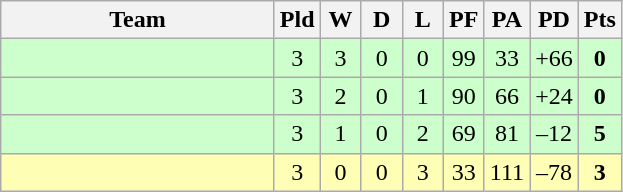<table class="wikitable" style="text-align:center;">
<tr>
<th width=175>Team</th>
<th width=20 abbr="Played">Pld</th>
<th width=20 abbr="Won">W</th>
<th width=20 abbr="Drawn">D</th>
<th width=20 abbr="Lost">L</th>
<th width=20 abbr="Points for">PF</th>
<th width=20 abbr="Points against">PA</th>
<th width=25 abbr="Points difference">PD</th>
<th width=20 abbr="Points">Pts</th>
</tr>
<tr style="background:#ccffcc">
<td align=left></td>
<td>3</td>
<td>3</td>
<td>0</td>
<td>0</td>
<td>99</td>
<td>33</td>
<td>+66</td>
<td><strong>0</strong></td>
</tr>
<tr style="background:#ccffcc">
<td align=left></td>
<td>3</td>
<td>2</td>
<td>0</td>
<td>1</td>
<td>90</td>
<td>66</td>
<td>+24</td>
<td><strong>0</strong></td>
</tr>
<tr style="background:#ccffcc">
<td align=left></td>
<td>3</td>
<td>1</td>
<td>0</td>
<td>2</td>
<td>69</td>
<td>81</td>
<td>–12</td>
<td><strong>5</strong></td>
</tr>
<tr style="background:#feffb4">
<td align=left></td>
<td>3</td>
<td>0</td>
<td>0</td>
<td>3</td>
<td>33</td>
<td>111</td>
<td>–78</td>
<td><strong>3</strong></td>
</tr>
</table>
